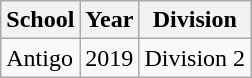<table class="wikitable">
<tr>
<th>School</th>
<th>Year</th>
<th>Division</th>
</tr>
<tr>
<td>Antigo</td>
<td>2019</td>
<td>Division 2</td>
</tr>
</table>
